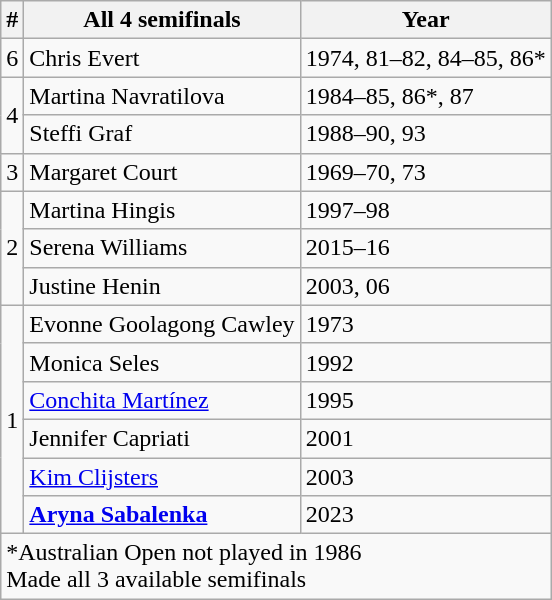<table class="wikitable" style="display:inline-table;">
<tr>
<th>#</th>
<th>All 4 semifinals</th>
<th>Year</th>
</tr>
<tr>
<td>6</td>
<td> Chris Evert</td>
<td>1974, 81–82, 84–85, 86*</td>
</tr>
<tr>
<td rowspan=2>4</td>
<td> Martina Navratilova</td>
<td>1984–85, 86*, 87</td>
</tr>
<tr>
<td> Steffi Graf</td>
<td>1988–90, 93</td>
</tr>
<tr>
<td>3</td>
<td> Margaret Court</td>
<td>1969–70, 73</td>
</tr>
<tr>
<td rowspan=3>2</td>
<td> Martina Hingis</td>
<td>1997–98</td>
</tr>
<tr>
<td> Serena Williams</td>
<td>2015–16</td>
</tr>
<tr>
<td> Justine Henin</td>
<td>2003, 06</td>
</tr>
<tr>
<td rowspan=6>1</td>
<td> Evonne Goolagong Cawley</td>
<td>1973</td>
</tr>
<tr>
<td> Monica Seles</td>
<td>1992</td>
</tr>
<tr>
<td> <a href='#'>Conchita Martínez</a></td>
<td>1995</td>
</tr>
<tr>
<td> Jennifer Capriati</td>
<td>2001</td>
</tr>
<tr>
<td> <a href='#'>Kim Clijsters</a></td>
<td>2003</td>
</tr>
<tr>
<td> <strong><a href='#'>Aryna Sabalenka</a></strong></td>
<td>2023</td>
</tr>
<tr>
<td colspan=3>*Australian Open not played in 1986<br>Made all 3 available semifinals</td>
</tr>
</table>
